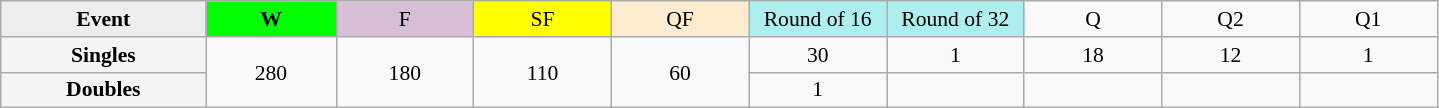<table class=wikitable style=font-size:90%;text-align:center>
<tr>
<td style="width:130px; background:#ededed;"><strong>Event</strong></td>
<td style="width:80px; background:lime;"><strong>W</strong></td>
<td style="width:85px; background:thistle;">F</td>
<td style="width:85px; background:#ff0;">SF</td>
<td style="width:85px; background:#ffebcd;">QF</td>
<td style="width:85px; background:#afeeee;">Round of 16</td>
<td style="width:85px; background:#afeeee;">Round of 32</td>
<td width=85>Q</td>
<td width=85>Q2</td>
<td width=85>Q1</td>
</tr>
<tr>
<th style="background:#f5f5f5;">Singles</th>
<td rowspan=2>280</td>
<td rowspan=2>180</td>
<td rowspan=2>110</td>
<td rowspan=2>60</td>
<td>30</td>
<td>1</td>
<td>18</td>
<td>12</td>
<td>1</td>
</tr>
<tr>
<th style="background:#f5f5f5;">Doubles</th>
<td>1</td>
<td></td>
<td></td>
<td></td>
<td></td>
</tr>
</table>
